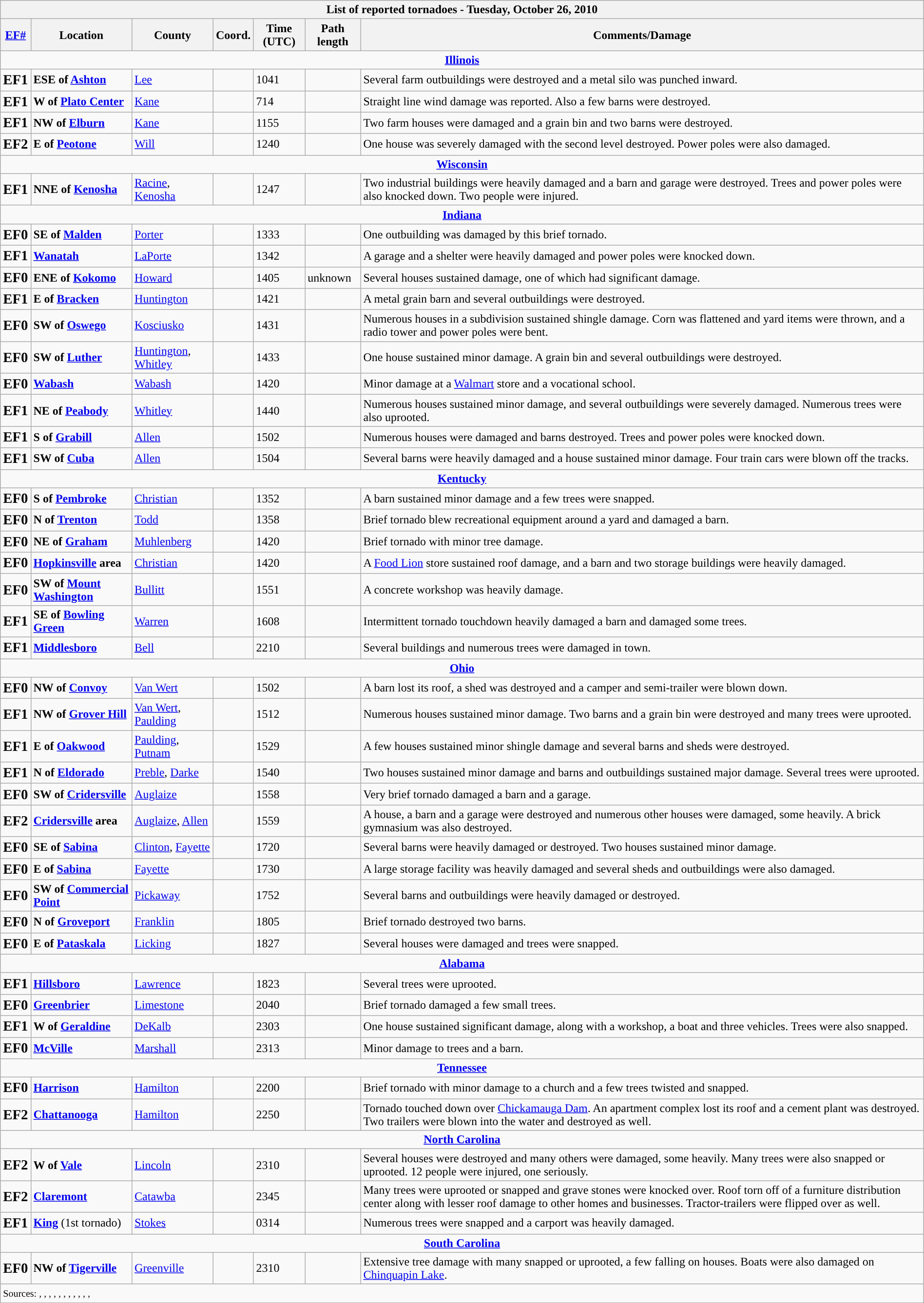<table class="wikitable collapsible" width="100%">
<tr>
<th colspan="7">List of reported tornadoes - Tuesday, October 26, 2010</th>
</tr>
<tr>
<th><a href='#'>EF#</a></th>
<th>Location</th>
<th>County</th>
<th>Coord.</th>
<th>Time (UTC)</th>
<th>Path length</th>
<th>Comments/Damage</th>
</tr>
<tr>
<td colspan="7" align=center><strong><a href='#'>Illinois</a></strong></td>
</tr>
<tr>
<td><big><strong>EF1</strong></big></td>
<td><strong>ESE of <a href='#'>Ashton</a></strong></td>
<td><a href='#'>Lee</a></td>
<td></td>
<td>1041</td>
<td></td>
<td>Several farm outbuildings were destroyed and a metal silo was punched inward.</td>
</tr>
<tr>
<td><big><strong>EF1</strong></big></td>
<td><strong>W of <a href='#'>Plato Center</a></strong></td>
<td><a href='#'>Kane</a></td>
<td></td>
<td>714</td>
<td></td>
<td>Straight line wind damage was reported. Also a few barns were destroyed.</td>
</tr>
<tr>
<td><big><strong>EF1</strong></big></td>
<td><strong>NW of <a href='#'>Elburn</a></strong></td>
<td><a href='#'>Kane</a></td>
<td></td>
<td>1155</td>
<td></td>
<td>Two farm houses were damaged and a grain bin and two barns were destroyed.</td>
</tr>
<tr>
<td><big><strong>EF2</strong></big></td>
<td><strong>E of <a href='#'>Peotone</a></strong></td>
<td><a href='#'>Will</a></td>
<td></td>
<td>1240</td>
<td></td>
<td>One house was severely damaged with the second level destroyed. Power poles were also damaged.</td>
</tr>
<tr>
<td colspan="7" align=center><strong><a href='#'>Wisconsin</a></strong></td>
</tr>
<tr>
<td><big><strong>EF1</strong></big></td>
<td><strong>NNE of <a href='#'>Kenosha</a></strong></td>
<td><a href='#'>Racine</a>, <a href='#'>Kenosha</a></td>
<td></td>
<td>1247</td>
<td></td>
<td>Two industrial buildings were heavily damaged and a barn and garage were destroyed. Trees and power poles were also knocked down. Two people were injured.</td>
</tr>
<tr>
<td colspan="7" align=center><strong><a href='#'>Indiana</a></strong></td>
</tr>
<tr>
<td><big><strong>EF0</strong></big></td>
<td><strong>SE of <a href='#'>Malden</a></strong></td>
<td><a href='#'>Porter</a></td>
<td></td>
<td>1333</td>
<td></td>
<td>One outbuilding was damaged by this brief tornado.</td>
</tr>
<tr>
<td><big><strong>EF1</strong></big></td>
<td><strong><a href='#'>Wanatah</a></strong></td>
<td><a href='#'>LaPorte</a></td>
<td></td>
<td>1342</td>
<td></td>
<td>A garage and a shelter were heavily damaged and power poles were knocked down.</td>
</tr>
<tr>
<td><big><strong>EF0</strong></big></td>
<td><strong>ENE of <a href='#'>Kokomo</a></strong></td>
<td><a href='#'>Howard</a></td>
<td></td>
<td>1405</td>
<td>unknown</td>
<td>Several houses sustained damage, one of which had significant damage.</td>
</tr>
<tr>
<td><big><strong>EF1</strong></big></td>
<td><strong>E of <a href='#'>Bracken</a></strong></td>
<td><a href='#'>Huntington</a></td>
<td></td>
<td>1421</td>
<td></td>
<td>A metal grain barn and several outbuildings were destroyed.</td>
</tr>
<tr>
<td><big><strong>EF0</strong></big></td>
<td><strong>SW of <a href='#'>Oswego</a></strong></td>
<td><a href='#'>Kosciusko</a></td>
<td></td>
<td>1431</td>
<td></td>
<td>Numerous houses in a subdivision sustained shingle damage. Corn was flattened and yard items were thrown, and a radio tower and power poles were bent.</td>
</tr>
<tr>
<td><big><strong>EF0</strong></big></td>
<td><strong>SW of <a href='#'>Luther</a></strong></td>
<td><a href='#'>Huntington</a>, <a href='#'>Whitley</a></td>
<td></td>
<td>1433</td>
<td></td>
<td>One house sustained minor damage. A grain bin and several outbuildings were destroyed.</td>
</tr>
<tr>
<td><big><strong>EF0</strong></big></td>
<td><strong><a href='#'>Wabash</a></strong></td>
<td><a href='#'>Wabash</a></td>
<td></td>
<td>1420</td>
<td></td>
<td>Minor damage at a <a href='#'>Walmart</a> store and a vocational school.</td>
</tr>
<tr>
<td><big><strong>EF1</strong></big></td>
<td><strong>NE of <a href='#'>Peabody</a></strong></td>
<td><a href='#'>Whitley</a></td>
<td></td>
<td>1440</td>
<td></td>
<td>Numerous houses sustained minor damage, and several outbuildings were severely damaged. Numerous trees were also uprooted.</td>
</tr>
<tr>
<td><big><strong>EF1</strong></big></td>
<td><strong>S of <a href='#'>Grabill</a></strong></td>
<td><a href='#'>Allen</a></td>
<td></td>
<td>1502</td>
<td></td>
<td>Numerous houses were damaged and barns destroyed. Trees and power poles were knocked down.</td>
</tr>
<tr>
<td><big><strong>EF1</strong></big></td>
<td><strong>SW of <a href='#'>Cuba</a></strong></td>
<td><a href='#'>Allen</a></td>
<td></td>
<td>1504</td>
<td></td>
<td>Several barns were heavily damaged and a house sustained minor damage. Four train cars were blown off the tracks.</td>
</tr>
<tr>
<td colspan="7" align=center><strong><a href='#'>Kentucky</a></strong></td>
</tr>
<tr>
<td><big><strong>EF0</strong></big></td>
<td><strong>S of <a href='#'>Pembroke</a></strong></td>
<td><a href='#'>Christian</a></td>
<td></td>
<td>1352</td>
<td></td>
<td>A barn sustained minor damage and a few trees were snapped.</td>
</tr>
<tr>
<td><big><strong>EF0</strong></big></td>
<td><strong>N of <a href='#'>Trenton</a></strong></td>
<td><a href='#'>Todd</a></td>
<td></td>
<td>1358</td>
<td></td>
<td>Brief tornado blew recreational equipment around a yard and damaged a barn.</td>
</tr>
<tr>
<td><big><strong>EF0</strong></big></td>
<td><strong>NE of <a href='#'>Graham</a></strong></td>
<td><a href='#'>Muhlenberg</a></td>
<td></td>
<td>1420</td>
<td></td>
<td>Brief tornado with minor tree damage.</td>
</tr>
<tr>
<td><big><strong>EF0</strong></big></td>
<td><strong><a href='#'>Hopkinsville</a> area</strong></td>
<td><a href='#'>Christian</a></td>
<td></td>
<td>1420</td>
<td></td>
<td>A <a href='#'>Food Lion</a> store sustained roof damage, and a barn and two storage buildings were heavily damaged.</td>
</tr>
<tr>
<td><big><strong>EF0</strong></big></td>
<td><strong>SW of <a href='#'>Mount Washington</a></strong></td>
<td><a href='#'>Bullitt</a></td>
<td></td>
<td>1551</td>
<td></td>
<td>A concrete workshop was heavily damage.</td>
</tr>
<tr>
<td><big><strong>EF1</strong></big></td>
<td><strong>SE of <a href='#'>Bowling Green</a></strong></td>
<td><a href='#'>Warren</a></td>
<td></td>
<td>1608</td>
<td></td>
<td>Intermittent tornado touchdown heavily damaged a barn and damaged some trees.</td>
</tr>
<tr>
<td><big><strong>EF1</strong></big></td>
<td><strong><a href='#'>Middlesboro</a></strong></td>
<td><a href='#'>Bell</a></td>
<td></td>
<td>2210</td>
<td></td>
<td>Several buildings and numerous trees were damaged in town.</td>
</tr>
<tr>
<td colspan="7" align=center><strong><a href='#'>Ohio</a></strong></td>
</tr>
<tr>
<td><big><strong>EF0</strong></big></td>
<td><strong>NW of <a href='#'>Convoy</a></strong></td>
<td><a href='#'>Van Wert</a></td>
<td></td>
<td>1502</td>
<td></td>
<td>A barn lost its roof, a shed was destroyed and a camper and semi-trailer were blown down.</td>
</tr>
<tr>
<td><big><strong>EF1</strong></big></td>
<td><strong>NW of <a href='#'>Grover Hill</a></strong></td>
<td><a href='#'>Van Wert</a>, <a href='#'>Paulding</a></td>
<td></td>
<td>1512</td>
<td></td>
<td>Numerous houses sustained minor damage. Two barns and a grain bin were destroyed and many trees were uprooted.</td>
</tr>
<tr>
<td><big><strong>EF1</strong></big></td>
<td><strong>E of <a href='#'>Oakwood</a></strong></td>
<td><a href='#'>Paulding</a>, <a href='#'>Putnam</a></td>
<td></td>
<td>1529</td>
<td></td>
<td>A few houses sustained minor shingle damage and several barns and sheds were destroyed.</td>
</tr>
<tr>
<td><big><strong>EF1</strong></big></td>
<td><strong>N of <a href='#'>Eldorado</a></strong></td>
<td><a href='#'>Preble</a>, <a href='#'>Darke</a></td>
<td></td>
<td>1540</td>
<td></td>
<td>Two houses sustained minor damage and barns and outbuildings sustained major damage. Several trees were uprooted.</td>
</tr>
<tr>
<td><big><strong>EF0</strong></big></td>
<td><strong>SW of <a href='#'>Cridersville</a></strong></td>
<td><a href='#'>Auglaize</a></td>
<td></td>
<td>1558</td>
<td></td>
<td>Very brief tornado damaged a barn and a garage.</td>
</tr>
<tr>
<td><big><strong>EF2</strong></big></td>
<td><strong><a href='#'>Cridersville</a> area</strong></td>
<td><a href='#'>Auglaize</a>, <a href='#'>Allen</a></td>
<td></td>
<td>1559</td>
<td></td>
<td>A house, a barn and a garage were destroyed and numerous other houses were damaged, some heavily. A brick gymnasium was also destroyed.</td>
</tr>
<tr>
<td><big><strong>EF0</strong></big></td>
<td><strong>SE of <a href='#'>Sabina</a></strong></td>
<td><a href='#'>Clinton</a>, <a href='#'>Fayette</a></td>
<td></td>
<td>1720</td>
<td></td>
<td>Several barns were heavily damaged or destroyed. Two houses sustained minor damage.</td>
</tr>
<tr>
<td><big><strong>EF0</strong></big></td>
<td><strong>E of <a href='#'>Sabina</a></strong></td>
<td><a href='#'>Fayette</a></td>
<td></td>
<td>1730</td>
<td></td>
<td>A large storage facility was heavily damaged and several sheds and outbuildings were also damaged.</td>
</tr>
<tr>
<td><big><strong>EF0</strong></big></td>
<td><strong>SW of <a href='#'>Commercial Point</a></strong></td>
<td><a href='#'>Pickaway</a></td>
<td></td>
<td>1752</td>
<td></td>
<td>Several barns and outbuildings were heavily damaged or destroyed.</td>
</tr>
<tr>
<td><big><strong>EF0</strong></big></td>
<td><strong>N of <a href='#'>Groveport</a></strong></td>
<td><a href='#'>Franklin</a></td>
<td></td>
<td>1805</td>
<td></td>
<td>Brief tornado destroyed two barns.</td>
</tr>
<tr>
<td><big><strong>EF0</strong></big></td>
<td><strong>E of <a href='#'>Pataskala</a></strong></td>
<td><a href='#'>Licking</a></td>
<td></td>
<td>1827</td>
<td></td>
<td>Several houses were damaged and trees were snapped.</td>
</tr>
<tr>
<td colspan="7" align=center><strong><a href='#'>Alabama</a></strong></td>
</tr>
<tr>
<td><big><strong>EF1</strong></big></td>
<td><strong><a href='#'>Hillsboro</a></strong></td>
<td><a href='#'>Lawrence</a></td>
<td></td>
<td>1823</td>
<td></td>
<td>Several trees were uprooted.</td>
</tr>
<tr>
<td><big><strong>EF0</strong></big></td>
<td><strong><a href='#'>Greenbrier</a></strong></td>
<td><a href='#'>Limestone</a></td>
<td></td>
<td>2040</td>
<td></td>
<td>Brief tornado damaged a few small trees.</td>
</tr>
<tr>
<td><big><strong>EF1</strong></big></td>
<td><strong>W of <a href='#'>Geraldine</a></strong></td>
<td><a href='#'>DeKalb</a></td>
<td></td>
<td>2303</td>
<td></td>
<td>One house sustained significant damage, along with a workshop, a boat and three vehicles. Trees were also snapped.</td>
</tr>
<tr>
<td><big><strong>EF0</strong></big></td>
<td><strong><a href='#'>McVille</a></strong></td>
<td><a href='#'>Marshall</a></td>
<td></td>
<td>2313</td>
<td></td>
<td>Minor damage to trees and a barn.</td>
</tr>
<tr>
<td colspan="7" align=center><strong><a href='#'>Tennessee</a></strong></td>
</tr>
<tr>
<td><big><strong>EF0</strong></big></td>
<td><strong><a href='#'>Harrison</a></strong></td>
<td><a href='#'>Hamilton</a></td>
<td></td>
<td>2200</td>
<td></td>
<td>Brief tornado with minor damage to a church and a few trees twisted and snapped.</td>
</tr>
<tr>
<td><big><strong>EF2</strong></big></td>
<td><strong><a href='#'>Chattanooga</a></strong></td>
<td><a href='#'>Hamilton</a></td>
<td></td>
<td>2250</td>
<td></td>
<td>Tornado touched down over <a href='#'>Chickamauga Dam</a>. An apartment complex lost its roof and a cement plant was destroyed. Two trailers were blown into the water and destroyed as well.</td>
</tr>
<tr>
<td colspan="7" align=center><strong><a href='#'>North Carolina</a></strong></td>
</tr>
<tr>
<td><big><strong>EF2</strong></big></td>
<td><strong>W of <a href='#'>Vale</a></strong></td>
<td><a href='#'>Lincoln</a></td>
<td></td>
<td>2310</td>
<td></td>
<td>Several houses were destroyed and many others were damaged, some heavily. Many trees were also snapped or uprooted. 12 people were injured, one seriously.</td>
</tr>
<tr>
<td><big><strong>EF2</strong></big></td>
<td><strong><a href='#'>Claremont</a></strong></td>
<td><a href='#'>Catawba</a></td>
<td></td>
<td>2345</td>
<td></td>
<td>Many trees were uprooted or snapped and grave stones were knocked over. Roof torn off of a furniture distribution center along with lesser roof damage to other homes and businesses. Tractor-trailers were flipped over as well.</td>
</tr>
<tr>
<td><big><strong>EF1</strong></big></td>
<td><strong><a href='#'>King</a></strong> (1st tornado)</td>
<td><a href='#'>Stokes</a></td>
<td></td>
<td>0314</td>
<td></td>
<td>Numerous trees were snapped and a carport was heavily damaged.</td>
</tr>
<tr>
<td colspan="7" align=center><strong><a href='#'>South Carolina</a></strong></td>
</tr>
<tr>
<td><big><strong>EF0</strong></big></td>
<td><strong>NW of <a href='#'>Tigerville</a></strong></td>
<td><a href='#'>Greenville</a></td>
<td></td>
<td>2310</td>
<td></td>
<td>Extensive tree damage with many snapped or uprooted, a few falling on houses. Boats were also damaged on <a href='#'>Chinquapin Lake</a>.</td>
</tr>
<tr>
<td colspan="7"><small>Sources: , , , , , , , , , , , </small></td>
</tr>
</table>
